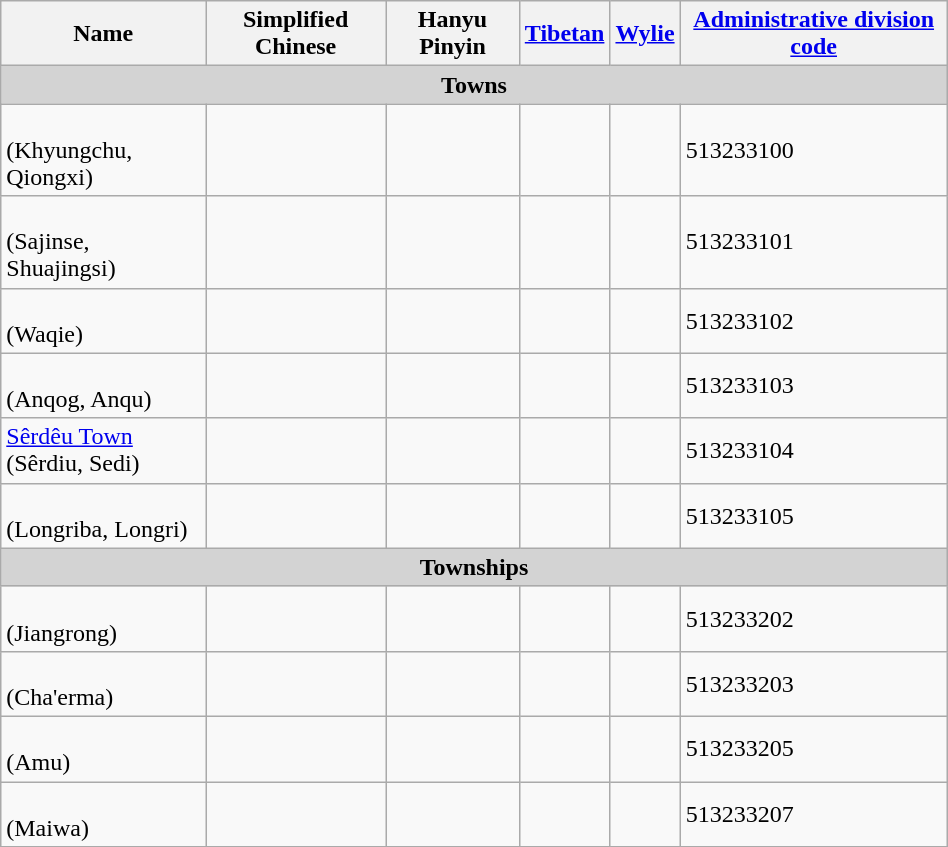<table class="wikitable" align="center" style="width:50%; border="1">
<tr>
<th>Name</th>
<th>Simplified Chinese</th>
<th>Hanyu Pinyin</th>
<th><a href='#'>Tibetan</a></th>
<th><a href='#'>Wylie</a></th>
<th><a href='#'>Administrative division code</a></th>
</tr>
<tr>
<td colspan="7"  style="text-align:center; background:#d3d3d3;"><strong>Towns</strong></td>
</tr>
<tr --------->
<td><br>(Khyungchu, Qiongxi)</td>
<td></td>
<td></td>
<td></td>
<td></td>
<td>513233100</td>
</tr>
<tr>
<td><br>(Sajinse, Shuajingsi)</td>
<td></td>
<td></td>
<td></td>
<td></td>
<td>513233101</td>
</tr>
<tr>
<td><br>(Waqie)</td>
<td></td>
<td></td>
<td></td>
<td></td>
<td>513233102</td>
</tr>
<tr>
<td><br>(Anqog, Anqu)</td>
<td></td>
<td></td>
<td></td>
<td></td>
<td>513233103</td>
</tr>
<tr>
<td><a href='#'>Sêrdêu Town</a><br>(Sêrdiu, Sedi)</td>
<td></td>
<td></td>
<td></td>
<td></td>
<td>513233104</td>
</tr>
<tr>
<td><br>(Longriba, Longri)</td>
<td></td>
<td></td>
<td></td>
<td></td>
<td>513233105</td>
</tr>
<tr>
<td colspan="7"  style="text-align:center; background:#d3d3d3;"><strong>Townships</strong></td>
</tr>
<tr --------->
<td><br>(Jiangrong)</td>
<td></td>
<td></td>
<td></td>
<td></td>
<td>513233202</td>
</tr>
<tr>
<td><br>(Cha'erma)</td>
<td></td>
<td></td>
<td></td>
<td></td>
<td>513233203</td>
</tr>
<tr>
<td><br>(Amu)</td>
<td></td>
<td></td>
<td></td>
<td></td>
<td>513233205</td>
</tr>
<tr>
<td><br>(Maiwa)</td>
<td></td>
<td></td>
<td></td>
<td></td>
<td>513233207</td>
</tr>
<tr>
</tr>
</table>
